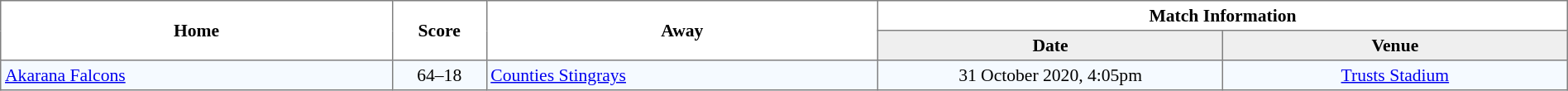<table width="100%" cellspacing="0" cellpadding="3" border="1" style="border-collapse:collapse; font-size:90%; text-align:center;">
<tr>
<th rowspan="2" width="25%">Home</th>
<th rowspan="2" width="6%">Score</th>
<th rowspan="2" width="25%">Away</th>
<th colspan="6">Match Information</th>
</tr>
<tr bgcolor="#EFEFEF">
<th width="22%">Date</th>
<th width="22%">Venue</th>
</tr>
<tr bgcolor="#F5FAFF">
<td align="left"><a href='#'>Akarana Falcons</a></td>
<td>64–18</td>
<td align="left"><a href='#'>Counties Stingrays</a></td>
<td>31 October 2020, 4:05pm</td>
<td><a href='#'>Trusts Stadium</a></td>
</tr>
</table>
